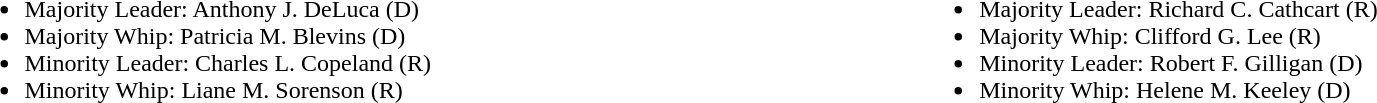<table width=100%>
<tr valign=top>
<td><br><ul><li>Majority Leader: Anthony J. DeLuca (D)</li><li>Majority Whip: Patricia M. Blevins (D)</li><li>Minority Leader: Charles L. Copeland (R)</li><li>Minority Whip: Liane M. Sorenson (R)</li></ul></td>
<td><br><ul><li>Majority Leader: Richard C. Cathcart (R)</li><li>Majority Whip: Clifford G. Lee (R)</li><li>Minority Leader: Robert F. Gilligan (D)</li><li>Minority Whip: Helene M. Keeley (D)</li></ul></td>
</tr>
</table>
